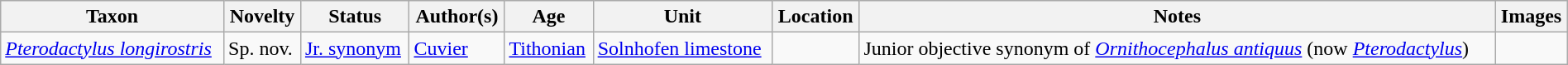<table class="wikitable sortable" align="center" width="100%">
<tr>
<th>Taxon</th>
<th>Novelty</th>
<th>Status</th>
<th>Author(s)</th>
<th>Age</th>
<th>Unit</th>
<th>Location</th>
<th>Notes</th>
<th>Images</th>
</tr>
<tr>
<td><em><a href='#'>Pterodactylus longirostris</a></em></td>
<td>Sp. nov.</td>
<td><a href='#'>Jr. synonym</a></td>
<td><a href='#'>Cuvier</a></td>
<td><a href='#'>Tithonian</a></td>
<td><a href='#'>Solnhofen limestone</a></td>
<td></td>
<td>Junior objective synonym of <em><a href='#'>Ornithocephalus antiquus</a></em> (now <em><a href='#'>Pterodactylus</a></em>)</td>
<td></td>
</tr>
</table>
